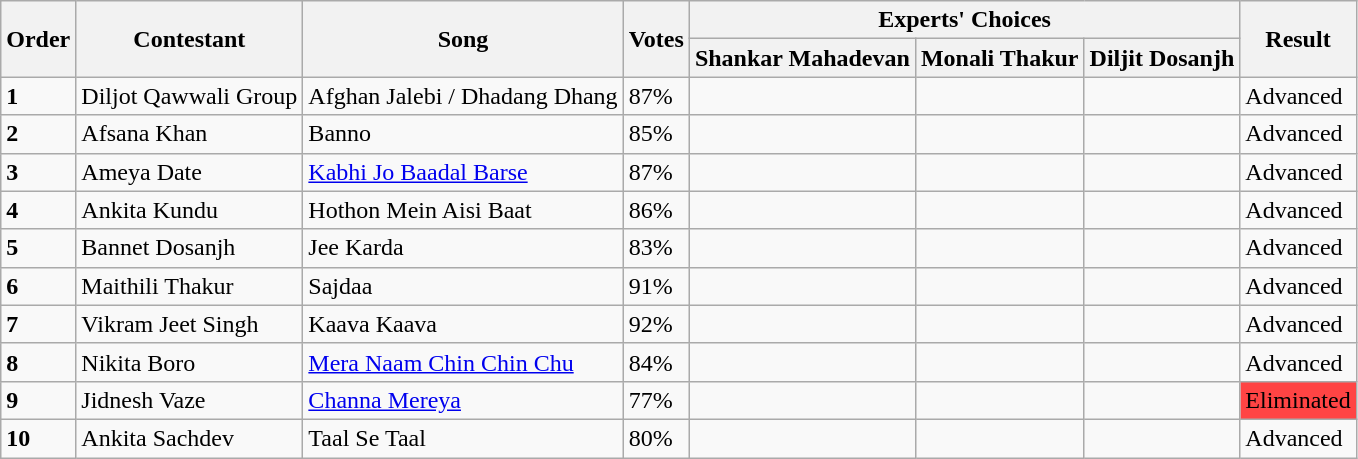<table class="wikitable sortable mw-collapsible">
<tr>
<th rowspan="2">Order</th>
<th rowspan="2">Contestant</th>
<th rowspan="2">Song</th>
<th rowspan="2">Votes</th>
<th colspan="3">Experts' Choices</th>
<th rowspan="2">Result</th>
</tr>
<tr>
<th>Shankar Mahadevan</th>
<th>Monali Thakur</th>
<th>Diljit Dosanjh</th>
</tr>
<tr>
<td><strong>1</strong></td>
<td>Diljot Qawwali Group</td>
<td>Afghan Jalebi / Dhadang Dhang</td>
<td>87%</td>
<td></td>
<td></td>
<td></td>
<td>Advanced</td>
</tr>
<tr>
<td><strong>2</strong></td>
<td>Afsana Khan</td>
<td>Banno</td>
<td>85%</td>
<td></td>
<td></td>
<td></td>
<td>Advanced</td>
</tr>
<tr>
<td><strong>3</strong></td>
<td>Ameya Date</td>
<td><a href='#'>Kabhi Jo Baadal Barse</a></td>
<td>87%</td>
<td></td>
<td></td>
<td></td>
<td>Advanced</td>
</tr>
<tr>
<td><strong>4</strong></td>
<td>Ankita Kundu</td>
<td>Hothon Mein Aisi Baat</td>
<td>86%</td>
<td></td>
<td></td>
<td></td>
<td>Advanced</td>
</tr>
<tr>
<td><strong>5</strong></td>
<td>Bannet Dosanjh</td>
<td>Jee Karda</td>
<td>83%</td>
<td></td>
<td></td>
<td></td>
<td>Advanced</td>
</tr>
<tr>
<td><strong>6</strong></td>
<td>Maithili Thakur</td>
<td>Sajdaa</td>
<td>91%</td>
<td></td>
<td></td>
<td></td>
<td>Advanced</td>
</tr>
<tr>
<td><strong>7</strong></td>
<td>Vikram Jeet Singh</td>
<td>Kaava Kaava</td>
<td>92%</td>
<td></td>
<td></td>
<td></td>
<td>Advanced</td>
</tr>
<tr>
<td><strong>8</strong></td>
<td>Nikita Boro</td>
<td><a href='#'>Mera Naam Chin Chin Chu</a></td>
<td>84%</td>
<td></td>
<td></td>
<td></td>
<td>Advanced</td>
</tr>
<tr>
<td><strong>9</strong></td>
<td>Jidnesh Vaze</td>
<td><a href='#'>Channa Mereya</a></td>
<td>77%</td>
<td></td>
<td></td>
<td></td>
<td bgcolor="#ff4444">Eliminated</td>
</tr>
<tr>
<td><strong>10</strong></td>
<td>Ankita Sachdev</td>
<td>Taal Se Taal</td>
<td>80%</td>
<td></td>
<td></td>
<td></td>
<td>Advanced</td>
</tr>
</table>
